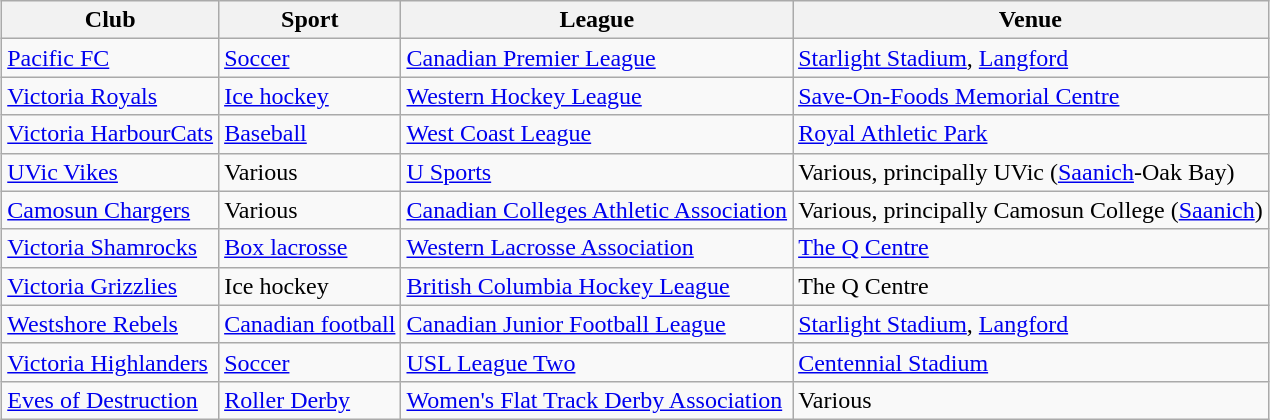<table class="wikitable" style="margin:1em auto;">
<tr>
<th>Club</th>
<th>Sport</th>
<th>League</th>
<th>Venue</th>
</tr>
<tr>
<td><a href='#'>Pacific FC</a></td>
<td><a href='#'>Soccer</a></td>
<td><a href='#'>Canadian Premier League</a></td>
<td><a href='#'>Starlight Stadium</a>, <a href='#'>Langford</a></td>
</tr>
<tr>
<td><a href='#'>Victoria Royals</a></td>
<td><a href='#'>Ice hockey</a></td>
<td><a href='#'>Western Hockey League</a></td>
<td><a href='#'>Save-On-Foods Memorial Centre</a></td>
</tr>
<tr>
<td><a href='#'>Victoria HarbourCats</a></td>
<td><a href='#'>Baseball</a></td>
<td><a href='#'>West Coast League</a></td>
<td><a href='#'>Royal Athletic Park</a></td>
</tr>
<tr>
<td><a href='#'>UVic Vikes</a></td>
<td>Various</td>
<td><a href='#'>U Sports</a></td>
<td>Various, principally UVic (<a href='#'>Saanich</a>-Oak Bay)</td>
</tr>
<tr>
<td><a href='#'>Camosun Chargers</a></td>
<td>Various</td>
<td><a href='#'>Canadian Colleges Athletic Association</a></td>
<td>Various, principally Camosun College (<a href='#'>Saanich</a>)</td>
</tr>
<tr>
<td><a href='#'>Victoria Shamrocks</a></td>
<td><a href='#'>Box lacrosse</a></td>
<td><a href='#'>Western Lacrosse Association</a></td>
<td><a href='#'>The Q Centre</a></td>
</tr>
<tr>
<td><a href='#'>Victoria Grizzlies</a></td>
<td>Ice hockey</td>
<td><a href='#'>British Columbia Hockey League</a></td>
<td>The Q Centre</td>
</tr>
<tr>
<td><a href='#'>Westshore Rebels</a></td>
<td><a href='#'>Canadian football</a></td>
<td><a href='#'>Canadian Junior Football League</a></td>
<td><a href='#'>Starlight Stadium</a>, <a href='#'>Langford</a></td>
</tr>
<tr>
<td><a href='#'>Victoria Highlanders</a></td>
<td><a href='#'>Soccer</a></td>
<td><a href='#'>USL League Two</a></td>
<td><a href='#'>Centennial Stadium</a></td>
</tr>
<tr>
<td><a href='#'>Eves of Destruction</a></td>
<td><a href='#'>Roller Derby</a></td>
<td><a href='#'>Women's Flat Track Derby Association</a></td>
<td>Various</td>
</tr>
</table>
